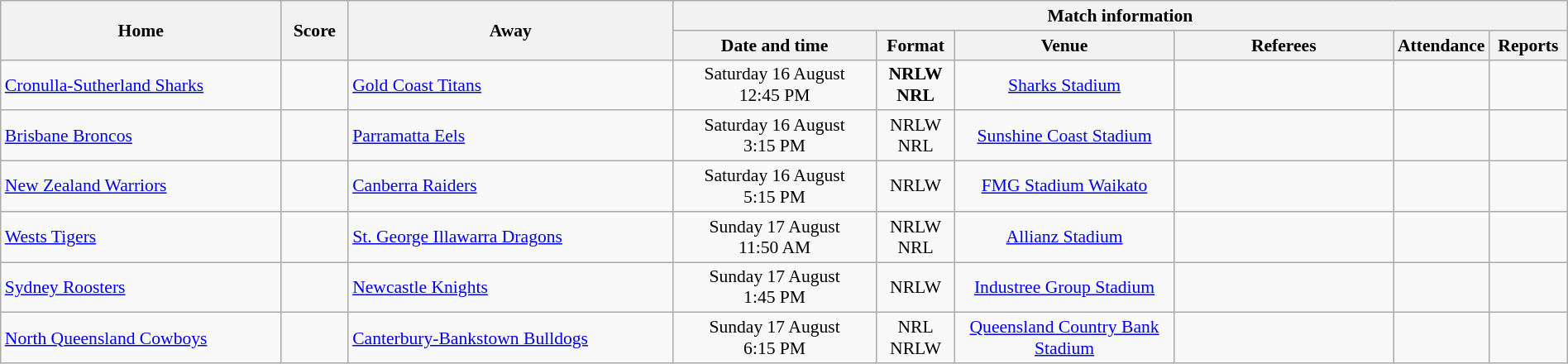<table class="wikitable" width="100%" style="border-collapse:collapse; font-size:90%; text-align:center;">
<tr>
<th rowspan="2">Home</th>
<th rowspan="2" text-align:center;>Score</th>
<th rowspan="2">Away</th>
<th colspan="6">Match information</th>
</tr>
<tr>
<th width="13%">Date and time</th>
<th width="5%">Format</th>
<th width="14%">Venue</th>
<th width="14%">Referees</th>
<th width="5%">Attendance</th>
<th width="5%">Reports</th>
</tr>
<tr>
<td align="left"> <a href='#'>Cronulla-Sutherland Sharks</a></td>
<td></td>
<td align="left"> <a href='#'>Gold Coast Titans</a></td>
<td>Saturday 16 August<br>12:45 PM</td>
<td><strong>NRLW<br>NRL </strong></td>
<td><a href='#'>Sharks Stadium</a></td>
<td></td>
<td></td>
<td></td>
</tr>
<tr>
<td align="left"> <a href='#'>Brisbane Broncos</a></td>
<td></td>
<td align="left"> <a href='#'>Parramatta Eels</a></td>
<td>Saturday 16 August<br>3:15 PM</td>
<td>NRLW<br>NRL</td>
<td><a href='#'>Sunshine Coast Stadium</a></td>
<td></td>
<td></td>
<td></td>
</tr>
<tr>
<td align="left"> <a href='#'>New Zealand Warriors</a></td>
<td></td>
<td align="left"> <a href='#'>Canberra Raiders</a></td>
<td>Saturday 16 August<br>5:15 PM</td>
<td>NRLW<br></td>
<td><a href='#'>FMG Stadium Waikato</a></td>
<td></td>
<td></td>
<td></td>
</tr>
<tr>
<td align="left"> <a href='#'>Wests Tigers</a></td>
<td></td>
<td align="left"> <a href='#'>St. George Illawarra Dragons</a></td>
<td>Sunday 17 August<br>11:50 AM</td>
<td>NRLW<br>NRL</td>
<td><a href='#'>Allianz Stadium</a></td>
<td></td>
<td></td>
<td></td>
</tr>
<tr>
<td align="left"> <a href='#'>Sydney Roosters</a></td>
<td></td>
<td align="left"> <a href='#'>Newcastle Knights</a></td>
<td>Sunday 17 August<br>1:45 PM</td>
<td>NRLW<br></td>
<td><a href='#'>Industree Group Stadium</a></td>
<td></td>
<td></td>
<td></td>
</tr>
<tr>
<td align="left"> <a href='#'>North Queensland Cowboys</a></td>
<td></td>
<td align="left"> <a href='#'>Canterbury-Bankstown Bulldogs</a></td>
<td>Sunday 17 August<br>6:15 PM</td>
<td>NRL<br>NRLW</td>
<td><a href='#'>Queensland Country Bank Stadium</a></td>
<td></td>
<td></td>
<td></td>
</tr>
</table>
